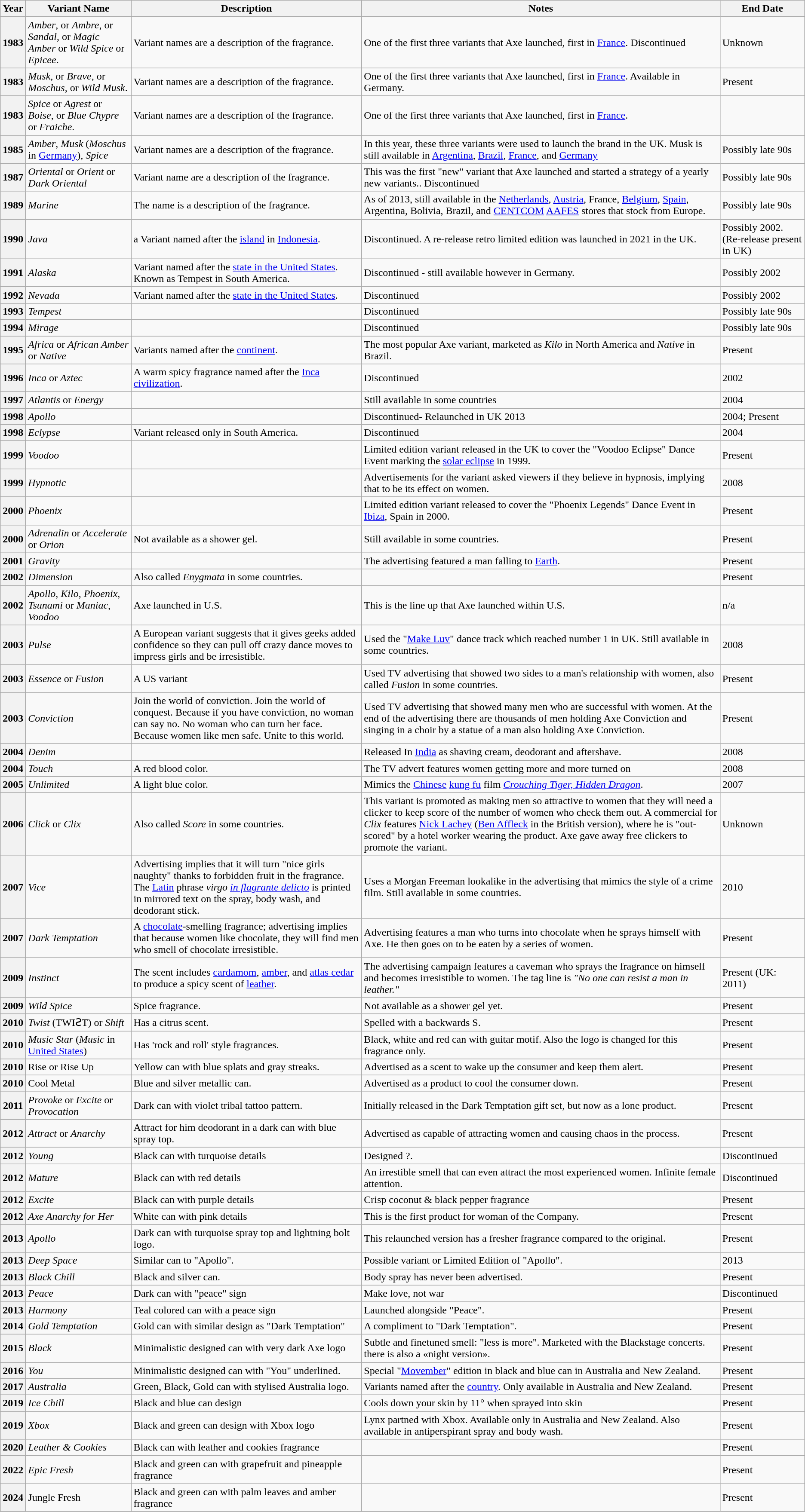<table class="wikitable">
<tr>
<th>Year</th>
<th>Variant Name</th>
<th>Description</th>
<th>Notes</th>
<th>End Date</th>
</tr>
<tr>
<th>1983</th>
<td><em>Amber</em>, or <em>Ambre</em>, or <em>Sandal</em>, or <em>Magic Amber</em> or <em>Wild Spice</em> or <em>Epicee</em>.</td>
<td>Variant names are a description of the fragrance.</td>
<td>One of the first three variants that Axe launched, first in <a href='#'>France</a>. Discontinued</td>
<td>Unknown</td>
</tr>
<tr>
<th>1983</th>
<td><em>Musk</em>, or <em>Brave</em>, or <em>Moschus</em>, or <em>Wild Musk</em>.</td>
<td>Variant names are a description of the fragrance.</td>
<td>One of the first three variants that Axe launched, first in <a href='#'>France</a>. Available in Germany.</td>
<td>Present</td>
</tr>
<tr>
<th>1983</th>
<td><em>Spice</em> or <em>Agrest</em> or <em>Boise</em>, or <em>Blue Chypre</em> or <em>Fraiche</em>.</td>
<td>Variant names are a description of the fragrance.</td>
<td>One of the first three variants that Axe launched, first in <a href='#'>France</a>.</td>
<td></td>
</tr>
<tr>
<th>1985</th>
<td><em>Amber</em>, <em>Musk</em> (<em>Moschus</em> in <a href='#'>Germany</a>), <em>Spice</em></td>
<td>Variant names are a description of the fragrance.</td>
<td>In this year, these three variants were used to launch the brand in the UK. Musk is still available in <a href='#'>Argentina</a>, <a href='#'>Brazil</a>, <a href='#'>France</a>, and <a href='#'>Germany</a></td>
<td>Possibly late 90s</td>
</tr>
<tr>
<th>1987</th>
<td><em>Oriental</em> or <em>Orient</em> or <em>Dark Oriental</em></td>
<td>Variant name are a description of the fragrance.</td>
<td>This was the first "new" variant that Axe launched and started a strategy of a yearly new variants.. Discontinued</td>
<td>Possibly late 90s</td>
</tr>
<tr>
<th>1989</th>
<td><em>Marine</em></td>
<td>The name is a description of the fragrance.</td>
<td>As of 2013, still available in the <a href='#'>Netherlands</a>, <a href='#'>Austria</a>, France, <a href='#'>Belgium</a>, <a href='#'>Spain</a>, Argentina, Bolivia, Brazil, and <a href='#'>CENTCOM</a> <a href='#'>AAFES</a> stores that stock from Europe.</td>
<td>Possibly late 90s</td>
</tr>
<tr>
<th>1990</th>
<td><em>Java</em> </td>
<td>a Variant named after the <a href='#'>island</a> in <a href='#'>Indonesia</a>.</td>
<td>Discontinued. A re-release retro limited edition was launched in 2021 in the UK.</td>
<td>Possibly 2002. (Re-release present in UK)</td>
</tr>
<tr>
<th>1991</th>
<td><em>Alaska</em> </td>
<td>Variant named after the <a href='#'>state in the United States</a>. Known as Tempest in South America.</td>
<td>Discontinued - still available however in Germany.</td>
<td>Possibly 2002</td>
</tr>
<tr>
<th>1992</th>
<td><em>Nevada</em> </td>
<td>Variant named after the <a href='#'>state in the United States</a>.</td>
<td>Discontinued</td>
<td>Possibly 2002</td>
</tr>
<tr>
<th>1993</th>
<td><em>Tempest</em> </td>
<td></td>
<td>Discontinued</td>
<td>Possibly late 90s</td>
</tr>
<tr>
<th>1994</th>
<td><em>Mirage</em> </td>
<td></td>
<td>Discontinued</td>
<td>Possibly late 90s</td>
</tr>
<tr>
<th>1995</th>
<td><em>Africa</em> or <em>African Amber</em> or <em>Native</em> </td>
<td>Variants named after the <a href='#'>continent</a>.</td>
<td>The most popular Axe variant, marketed as <em>Kilo</em> in North America and <em>Native</em> in Brazil.</td>
<td>Present</td>
</tr>
<tr>
<th>1996</th>
<td><em>Inca</em> or <em>Aztec</em> </td>
<td>A warm spicy fragrance named after the <a href='#'>Inca civilization</a>.</td>
<td>Discontinued</td>
<td>2002</td>
</tr>
<tr>
<th>1997</th>
<td><em>Atlantis</em> or <em>Energy</em> </td>
<td></td>
<td>Still available in some countries</td>
<td>2004</td>
</tr>
<tr>
<th>1998</th>
<td><em>Apollo</em></td>
<td></td>
<td>Discontinued- Relaunched in UK 2013</td>
<td>2004; Present</td>
</tr>
<tr>
<th>1998</th>
<td><em>Eclypse</em></td>
<td>Variant released only in South America.</td>
<td>Discontinued</td>
<td>2004</td>
</tr>
<tr>
<th>1999</th>
<td><em>Voodoo</em></td>
<td></td>
<td>Limited edition variant released in the UK to cover the "Voodoo Eclipse" Dance Event marking the <a href='#'>solar eclipse</a> in 1999.</td>
<td>Present</td>
</tr>
<tr>
<th>1999</th>
<td><em>Hypnotic</em></td>
<td></td>
<td>Advertisements for the variant asked viewers if they believe in hypnosis, implying that to be its effect on women.</td>
<td>2008</td>
</tr>
<tr>
<th>2000</th>
<td><em>Phoenix</em></td>
<td></td>
<td>Limited edition variant released to cover the "Phoenix Legends" Dance Event in <a href='#'>Ibiza</a>, Spain in 2000.</td>
<td>Present</td>
</tr>
<tr>
<th>2000</th>
<td><em>Adrenalin</em> or <em>Accelerate</em> or <em>Orion</em></td>
<td>Not available as a shower gel.</td>
<td>Still available in some countries.</td>
<td>Present</td>
</tr>
<tr>
<th>2001</th>
<td><em>Gravity</em></td>
<td></td>
<td>The advertising featured a man falling to <a href='#'>Earth</a>.</td>
<td>Present</td>
</tr>
<tr>
<th>2002</th>
<td><em>Dimension</em></td>
<td>Also called <em>Enygmata</em> in some countries.</td>
<td></td>
<td>Present</td>
</tr>
<tr>
<th>2002</th>
<td><em>Apollo</em>, <em>Kilo</em>, <em>Phoenix</em>, <em>Tsunami</em> or <em>Maniac</em>, <em>Voodoo</em></td>
<td>Axe launched in U.S.</td>
<td>This is the line up that Axe launched within U.S.</td>
<td>n/a</td>
</tr>
<tr>
<th>2003</th>
<td><em>Pulse</em></td>
<td>A European variant suggests that it gives geeks added confidence so they can pull off crazy dance moves to impress girls and be irresistible.</td>
<td>Used the "<a href='#'>Make Luv</a>" dance track which reached number 1 in UK. Still available in some countries.</td>
<td>2008</td>
</tr>
<tr>
<th>2003</th>
<td><em>Essence</em> or <em>Fusion</em></td>
<td>A US variant</td>
<td>Used TV advertising that showed two sides to a man's relationship with women, also called <em>Fusion</em> in some countries.</td>
<td>Present</td>
</tr>
<tr>
<th>2003</th>
<td><em>Conviction</em></td>
<td>Join the world of conviction. Join the world of conquest. Because if you have conviction, no woman can say no. No woman who can turn her face. Because women like men safe. Unite to this world.</td>
<td>Used TV advertising that showed many men who are successful with women. At the end of the advertising there are thousands of men holding Axe Conviction and singing in a choir by a statue of a man also holding Axe Conviction.</td>
<td>Present</td>
</tr>
<tr>
<th>2004</th>
<td><em>Denim</em></td>
<td></td>
<td>Released In <a href='#'>India</a> as shaving cream, deodorant and aftershave.</td>
<td>2008</td>
</tr>
<tr>
<th>2004</th>
<td><em>Touch</em></td>
<td>A red blood color.</td>
<td>The TV advert features women getting more and more turned on</td>
<td>2008</td>
</tr>
<tr>
<th>2005</th>
<td><em>Unlimited</em></td>
<td>A light blue color.</td>
<td>Mimics the <a href='#'>Chinese</a> <a href='#'>kung fu</a> film <em><a href='#'>Crouching Tiger, Hidden Dragon</a></em>.</td>
<td>2007</td>
</tr>
<tr>
<th>2006</th>
<td><em>Click</em> or <em>Clix</em></td>
<td>Also called <em>Score</em> in some countries.</td>
<td>This variant is promoted as making men so attractive to women that they will need a clicker to keep score of the number of women who check them out. A commercial for <em>Clix</em> features <a href='#'>Nick Lachey</a> (<a href='#'>Ben Affleck</a> in the British version), where he is "out-scored" by a hotel worker wearing the product. Axe gave away free clickers to promote the variant.</td>
<td>Unknown</td>
</tr>
<tr>
<th>2007</th>
<td><em>Vice</em></td>
<td>Advertising implies that it will turn "nice girls naughty" thanks to forbidden fruit in the fragrance. The <a href='#'>Latin</a> phrase <em>virgo <a href='#'>in flagrante delicto</a></em> is printed in mirrored text on the spray, body wash, and deodorant stick.</td>
<td>Uses a Morgan Freeman lookalike in the advertising that mimics the style of a crime film. Still available in some countries.</td>
<td>2010</td>
</tr>
<tr>
<th>2007</th>
<td><em>Dark Temptation</em></td>
<td>A <a href='#'>chocolate</a>-smelling fragrance; advertising implies that because women like chocolate, they will find men who smell of chocolate irresistible.</td>
<td>Advertising features a man who turns into chocolate when he sprays himself with Axe. He then goes on to be eaten by a series of women.</td>
<td>Present</td>
</tr>
<tr>
<th>2009</th>
<td><em>Instinct</em></td>
<td>The scent includes <a href='#'>cardamom</a>, <a href='#'>amber</a>, and <a href='#'>atlas cedar</a> to produce a spicy scent of <a href='#'>leather</a>.</td>
<td>The advertising campaign features a caveman who sprays the fragrance on himself and becomes irresistible to women. The tag line is <em>"No one can resist a man in leather."</em></td>
<td>Present (UK: 2011)</td>
</tr>
<tr>
<th>2009</th>
<td><em>Wild Spice</em></td>
<td>Spice fragrance.</td>
<td>Not available as a shower gel yet.</td>
<td>Present</td>
</tr>
<tr>
<th>2010</th>
<td><em>Twist</em> (TWIƧT) or <em>Shift</em></td>
<td>Has a citrus scent.</td>
<td>Spelled with a backwards S.</td>
<td>Present</td>
</tr>
<tr>
<th>2010</th>
<td><em>Music Star</em> (<em>Music</em> in <a href='#'>United States</a>)</td>
<td>Has 'rock and roll' style fragrances.</td>
<td>Black, white and red can with guitar motif. Also the logo is changed for this fragrance only.</td>
<td>Present</td>
</tr>
<tr>
<th>2010</th>
<td>Rise or Rise Up</td>
<td>Yellow can with blue splats and gray streaks.</td>
<td>Advertised as a scent to wake up the consumer and keep them alert.</td>
<td>Present</td>
</tr>
<tr>
<th>2010</th>
<td>Cool Metal</td>
<td>Blue and silver metallic can.</td>
<td>Advertised as a product to cool the consumer down.</td>
<td>Present</td>
</tr>
<tr>
<th>2011</th>
<td><em>Provoke</em> or <em>Excite</em> or <em>Provocation</em></td>
<td>Dark can with violet tribal tattoo pattern.</td>
<td>Initially released in the Dark Temptation gift set, but now as a lone product.</td>
<td>Present</td>
</tr>
<tr>
<th>2012</th>
<td><em>Attract</em> or <em>Anarchy</em></td>
<td>Attract for him deodorant in a dark can with blue spray top.</td>
<td>Advertised as capable of attracting women and causing chaos in the process.</td>
<td>Present</td>
</tr>
<tr>
<th>2012</th>
<td><em>Young</em></td>
<td>Black can with turquoise details</td>
<td>Designed ?.</td>
<td>Discontinued</td>
</tr>
<tr>
<th>2012</th>
<td><em>Mature</em></td>
<td>Black can with red details</td>
<td>An irrestible smell that can even attract the most experienced women. Infinite female attention.</td>
<td>Discontinued</td>
</tr>
<tr>
<th>2012</th>
<td><em>Excite</em></td>
<td>Black can with purple details</td>
<td>Crisp coconut & black pepper fragrance</td>
<td>Present</td>
</tr>
<tr>
<th>2012</th>
<td><em>Axe Anarchy for Her</em></td>
<td>White can with pink details</td>
<td>This is the first product for woman of the Company.</td>
<td>Present</td>
</tr>
<tr>
<th>2013</th>
<td><em>Apollo</em></td>
<td>Dark can with turquoise spray top and lightning bolt logo.</td>
<td>This relaunched version has a fresher fragrance compared to the original.</td>
<td>Present</td>
</tr>
<tr>
<th>2013</th>
<td><em>Deep Space</em></td>
<td>Similar can to "Apollo".</td>
<td>Possible variant or Limited Edition of "Apollo".</td>
<td>2013</td>
</tr>
<tr>
<th>2013</th>
<td><em>Black Chill</em></td>
<td>Black and silver can.</td>
<td>Body spray has never been advertised.</td>
<td>Present</td>
</tr>
<tr>
<th>2013</th>
<td><em>Peace</em></td>
<td>Dark can with "peace" sign</td>
<td>Make love, not war</td>
<td>Discontinued</td>
</tr>
<tr>
<th>2013</th>
<td><em>Harmony</em></td>
<td>Teal colored can with a peace sign</td>
<td>Launched alongside "Peace".</td>
<td>Present</td>
</tr>
<tr>
<th>2014</th>
<td><em>Gold Temptation</em></td>
<td>Gold can with similar design as "Dark Temptation"</td>
<td>A compliment to "Dark Temptation".</td>
<td>Present</td>
</tr>
<tr>
<th>2015</th>
<td><em>Black</em></td>
<td>Minimalistic designed can with very dark Axe logo</td>
<td>Subtle and finetuned smell: "less is more". Marketed with the Blackstage concerts.<br>there is also a «night version».</td>
<td>Present</td>
</tr>
<tr>
<th>2016</th>
<td><em>You</em></td>
<td>Minimalistic designed can with "You" underlined.</td>
<td>Special "<a href='#'>Movember</a>" edition in black and blue can in Australia and New Zealand.</td>
<td>Present</td>
</tr>
<tr>
<th>2017</th>
<td><em>Australia</em></td>
<td>Green, Black, Gold can with stylised Australia logo.</td>
<td>Variants named after the <a href='#'>country</a>. Only available in Australia and New Zealand. </td>
<td>Present</td>
</tr>
<tr>
<th>2019</th>
<td><em>Ice Chill</em></td>
<td>Black and blue can design</td>
<td>Cools down your skin by 11° when sprayed into skin</td>
<td>Present</td>
</tr>
<tr>
<th>2019</th>
<td><em>Xbox</em></td>
<td>Black and green can design with Xbox logo</td>
<td>Lynx partned with Xbox. Available only in Australia and New Zealand. Also available in antiperspirant spray and body wash.</td>
<td>Present</td>
</tr>
<tr>
<th>2020</th>
<td><em>Leather & Cookies</em></td>
<td>Black can with leather and cookies fragrance</td>
<td></td>
<td>Present</td>
</tr>
<tr>
<th>2022</th>
<td><em>Epic Fresh</em></td>
<td>Black and green can with grapefruit and pineapple fragrance</td>
<td></td>
<td>Present</td>
</tr>
<tr>
<th>2024</th>
<td>Jungle Fresh</td>
<td>Black and green can with palm leaves and amber fragrance</td>
<td></td>
<td>Present</td>
</tr>
</table>
